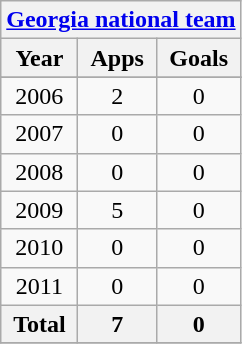<table class="wikitable" style="text-align:center">
<tr>
<th colspan=3><a href='#'>Georgia national team</a></th>
</tr>
<tr>
<th>Year</th>
<th>Apps</th>
<th>Goals</th>
</tr>
<tr>
</tr>
<tr>
<td>2006</td>
<td>2</td>
<td>0</td>
</tr>
<tr>
<td>2007</td>
<td>0</td>
<td>0</td>
</tr>
<tr>
<td>2008</td>
<td>0</td>
<td>0</td>
</tr>
<tr>
<td>2009</td>
<td>5</td>
<td>0</td>
</tr>
<tr>
<td>2010</td>
<td>0</td>
<td>0</td>
</tr>
<tr>
<td>2011</td>
<td>0</td>
<td>0</td>
</tr>
<tr>
<th>Total</th>
<th>7</th>
<th>0</th>
</tr>
<tr>
</tr>
</table>
